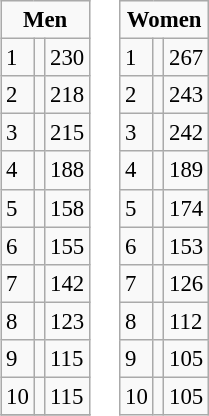<table style="margin: 1em auto;">
<tr ---- valign="top">
<td><br><table class="wikitable" style="font-size: 95%">
<tr>
<td colspan="3" align="center"><strong>Men</strong></td>
</tr>
<tr>
<td>1</td>
<td align="left"></td>
<td>230</td>
</tr>
<tr>
<td>2</td>
<td align="left"></td>
<td>218</td>
</tr>
<tr>
<td>3</td>
<td align="left"></td>
<td>215</td>
</tr>
<tr>
<td>4</td>
<td align="left"></td>
<td>188</td>
</tr>
<tr>
<td>5</td>
<td align="left"></td>
<td>158</td>
</tr>
<tr>
<td>6</td>
<td align="left"></td>
<td>155</td>
</tr>
<tr>
<td>7</td>
<td align="left"></td>
<td>142</td>
</tr>
<tr>
<td>8</td>
<td align="left"></td>
<td>123</td>
</tr>
<tr>
<td>9</td>
<td align="left"></td>
<td>115</td>
</tr>
<tr>
<td>10</td>
<td align="left"></td>
<td>115</td>
</tr>
<tr>
</tr>
</table>
</td>
<td><br><table class="wikitable" style="font-size: 95%">
<tr>
<td colspan="3" align="center"><strong>Women</strong></td>
</tr>
<tr>
<td>1</td>
<td align="left"></td>
<td>267</td>
</tr>
<tr>
<td>2</td>
<td align="left"></td>
<td>243</td>
</tr>
<tr>
<td>3</td>
<td align="left"></td>
<td>242</td>
</tr>
<tr>
<td>4</td>
<td align="left"></td>
<td>189</td>
</tr>
<tr>
<td>5</td>
<td align="left"></td>
<td>174</td>
</tr>
<tr>
<td>6</td>
<td align="left"></td>
<td>153</td>
</tr>
<tr>
<td>7</td>
<td align="left"></td>
<td>126</td>
</tr>
<tr>
<td>8</td>
<td align="left"></td>
<td>112</td>
</tr>
<tr>
<td>9</td>
<td align="left"></td>
<td>105</td>
</tr>
<tr>
<td>10</td>
<td align="left"></td>
<td>105</td>
</tr>
</table>
</td>
<td></td>
</tr>
</table>
